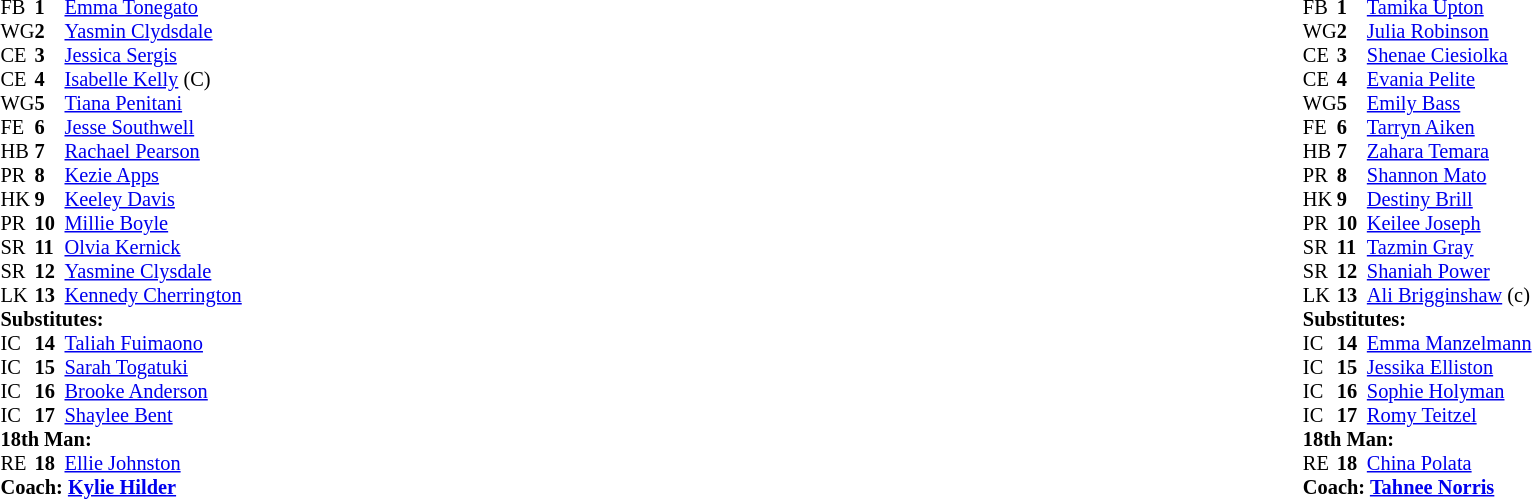<table class="mw-collapsible mw-collapsed" style="width:100%;">
<tr>
<td style="vertical-align:top; width:50%;"><br><table cellspacing="0" cellpadding="0" style="font-size: 85%">
<tr>
<th style="width:20px;"></th>
<th style="width:20px;"></th>
<td></td>
</tr>
<tr>
<td>FB</td>
<td><strong>1</strong></td>
<td><a href='#'>Emma Tonegato</a></td>
</tr>
<tr>
<td>WG</td>
<td><strong>2</strong></td>
<td><a href='#'>Yasmin Clydsdale</a></td>
</tr>
<tr>
<td>CE</td>
<td><strong>3</strong></td>
<td><a href='#'>Jessica Sergis</a></td>
</tr>
<tr>
<td>CE</td>
<td><strong>4</strong></td>
<td><a href='#'>Isabelle Kelly</a> (C)</td>
</tr>
<tr>
<td>WG</td>
<td><strong>5</strong></td>
<td><a href='#'>Tiana Penitani</a></td>
</tr>
<tr>
<td>FE</td>
<td><strong>6</strong></td>
<td><a href='#'>Jesse Southwell</a></td>
</tr>
<tr>
<td>HB</td>
<td><strong>7</strong></td>
<td><a href='#'>Rachael Pearson</a></td>
</tr>
<tr>
<td>PR</td>
<td><strong>8</strong></td>
<td><a href='#'>Kezie Apps</a></td>
</tr>
<tr>
<td>HK</td>
<td><strong>9</strong></td>
<td><a href='#'>Keeley Davis</a></td>
</tr>
<tr>
<td>PR</td>
<td><strong>10</strong></td>
<td><a href='#'>Millie Boyle</a></td>
</tr>
<tr>
<td>SR</td>
<td><strong>11</strong></td>
<td><a href='#'>Olvia Kernick</a></td>
</tr>
<tr>
<td>SR</td>
<td><strong>12</strong></td>
<td><a href='#'>Yasmine Clysdale</a></td>
</tr>
<tr>
<td>LK</td>
<td><strong>13</strong></td>
<td><a href='#'>Kennedy Cherrington</a></td>
</tr>
<tr>
<td colspan="3"><strong>Substitutes:</strong></td>
</tr>
<tr>
<td>IC</td>
<td><strong>14</strong></td>
<td><a href='#'>Taliah Fuimaono</a></td>
</tr>
<tr>
<td>IC</td>
<td><strong>15</strong></td>
<td><a href='#'>Sarah Togatuki</a></td>
</tr>
<tr>
<td>IC</td>
<td><strong>16</strong></td>
<td><a href='#'>Brooke Anderson</a></td>
</tr>
<tr>
<td>IC</td>
<td><strong>17</strong></td>
<td><a href='#'>Shaylee Bent</a></td>
</tr>
<tr>
<td colspan="3"><strong>18th Man:</strong></td>
</tr>
<tr>
<td>RE</td>
<td><strong>18</strong></td>
<td><a href='#'>Ellie Johnston</a></td>
</tr>
<tr>
<td colspan="3"><strong>Coach: <a href='#'>Kylie Hilder</a></strong></td>
</tr>
<tr>
<td></td>
</tr>
</table>
</td>
<td style="vertical-align:top; width:50%;"><br><table cellspacing="0" cellpadding="0" style="margin:auto; font-size:85%;">
<tr>
<th style="width:20px;"></th>
<th style="width:20px;"></th>
</tr>
<tr>
<td>FB</td>
<td><strong>1</strong></td>
<td><a href='#'>Tamika Upton</a></td>
</tr>
<tr>
<td>WG</td>
<td><strong>2</strong></td>
<td><a href='#'>Julia Robinson</a></td>
</tr>
<tr>
<td>CE</td>
<td><strong>3</strong></td>
<td><a href='#'>Shenae Ciesiolka</a></td>
</tr>
<tr>
<td>CE</td>
<td><strong>4</strong></td>
<td><a href='#'>Evania Pelite</a></td>
</tr>
<tr>
<td>WG</td>
<td><strong>5</strong></td>
<td><a href='#'>Emily Bass</a></td>
</tr>
<tr>
<td>FE</td>
<td><strong>6</strong></td>
<td><a href='#'>Tarryn Aiken</a></td>
</tr>
<tr>
<td>HB</td>
<td><strong>7</strong></td>
<td><a href='#'>Zahara Temara</a></td>
</tr>
<tr>
<td>PR</td>
<td><strong>8</strong></td>
<td><a href='#'>Shannon Mato</a></td>
</tr>
<tr>
<td>HK</td>
<td><strong>9</strong></td>
<td><a href='#'>Destiny Brill</a></td>
</tr>
<tr>
<td>PR</td>
<td><strong>10</strong></td>
<td><a href='#'>Keilee Joseph</a></td>
</tr>
<tr>
<td>SR</td>
<td><strong>11</strong></td>
<td><a href='#'>Tazmin Gray</a></td>
</tr>
<tr>
<td>SR</td>
<td><strong>12</strong></td>
<td><a href='#'>Shaniah Power</a></td>
</tr>
<tr>
<td>LK</td>
<td><strong>13</strong></td>
<td><a href='#'>Ali Brigginshaw</a> (c)</td>
</tr>
<tr>
<td colspan="3"><strong>Substitutes:</strong></td>
</tr>
<tr>
<td>IC</td>
<td><strong>14</strong></td>
<td><a href='#'>Emma Manzelmann</a></td>
</tr>
<tr>
<td>IC</td>
<td><strong>15</strong></td>
<td><a href='#'>Jessika Elliston</a></td>
</tr>
<tr>
<td>IC</td>
<td><strong>16</strong></td>
<td><a href='#'>Sophie Holyman</a></td>
</tr>
<tr>
<td>IC</td>
<td><strong>17</strong></td>
<td><a href='#'>Romy Teitzel</a></td>
</tr>
<tr>
<td colspan="3"><strong>18th Man:</strong></td>
</tr>
<tr>
<td>RE</td>
<td><strong>18</strong></td>
<td><a href='#'>China Polata</a></td>
</tr>
<tr>
<td colspan="3"><strong>Coach: <a href='#'>Tahnee Norris</a></strong></td>
</tr>
<tr>
<td></td>
</tr>
</table>
</td>
</tr>
</table>
